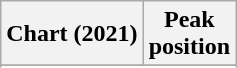<table class="wikitable sortable">
<tr>
<th>Chart (2021)</th>
<th>Peak<br>position</th>
</tr>
<tr>
</tr>
<tr>
</tr>
</table>
